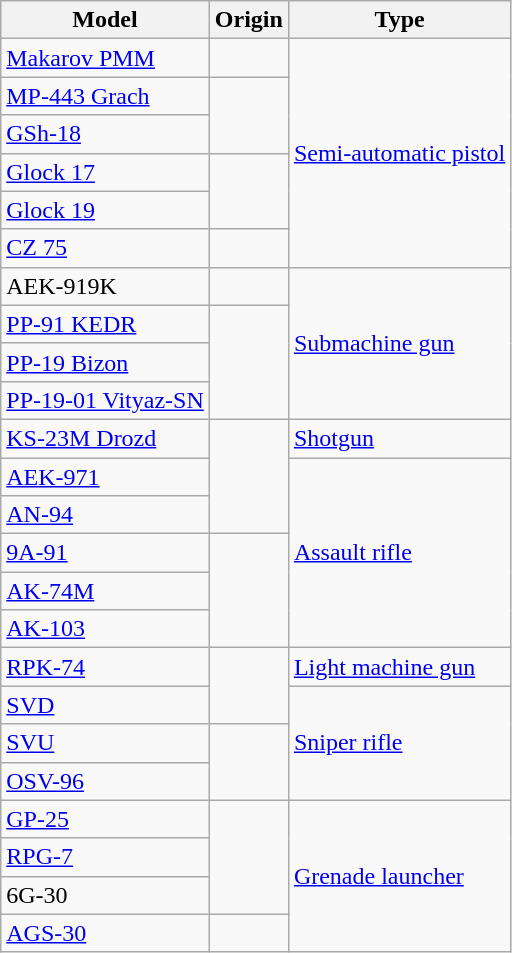<table class="wikitable">
<tr>
<th>Model</th>
<th>Origin</th>
<th>Type</th>
</tr>
<tr>
<td><a href='#'>Makarov PMM</a></td>
<td></td>
<td rowspan="6"><a href='#'>Semi-automatic pistol</a></td>
</tr>
<tr>
<td><a href='#'>MP-443 Grach</a></td>
<td rowspan="2"></td>
</tr>
<tr>
<td><a href='#'>GSh-18</a></td>
</tr>
<tr>
<td><a href='#'>Glock 17</a></td>
<td rowspan="2"></td>
</tr>
<tr>
<td><a href='#'>Glock 19</a></td>
</tr>
<tr>
<td><a href='#'>CZ 75</a></td>
<td></td>
</tr>
<tr>
<td>AEK-919K</td>
<td></td>
<td rowspan="4"><a href='#'>Submachine gun</a></td>
</tr>
<tr>
<td><a href='#'>PP-91 KEDR</a></td>
<td rowspan="3"></td>
</tr>
<tr>
<td><a href='#'>PP-19 Bizon</a></td>
</tr>
<tr>
<td><a href='#'>PP-19-01 Vityaz-SN</a></td>
</tr>
<tr>
<td><a href='#'>KS-23M Drozd</a></td>
<td rowspan="3"></td>
<td><a href='#'>Shotgun</a></td>
</tr>
<tr>
<td><a href='#'>AEK-971</a></td>
<td rowspan="5"><a href='#'>Assault rifle</a></td>
</tr>
<tr>
<td><a href='#'>AN-94</a></td>
</tr>
<tr>
<td><a href='#'>9A-91</a></td>
<td rowspan="3"></td>
</tr>
<tr>
<td><a href='#'>AK-74M</a></td>
</tr>
<tr>
<td><a href='#'>AK-103</a></td>
</tr>
<tr>
<td><a href='#'>RPK-74</a></td>
<td rowspan="2"></td>
<td><a href='#'>Light machine gun</a></td>
</tr>
<tr>
<td><a href='#'>SVD</a></td>
<td rowspan="3"><a href='#'>Sniper rifle</a></td>
</tr>
<tr>
<td><a href='#'>SVU</a></td>
<td rowspan="2"></td>
</tr>
<tr>
<td><a href='#'>OSV-96</a></td>
</tr>
<tr>
<td><a href='#'>GP-25</a></td>
<td rowspan="3"></td>
<td rowspan="4"><a href='#'>Grenade launcher</a></td>
</tr>
<tr>
<td><a href='#'>RPG-7</a></td>
</tr>
<tr>
<td>6G-30</td>
</tr>
<tr>
<td><a href='#'>AGS-30</a></td>
<td></td>
</tr>
</table>
